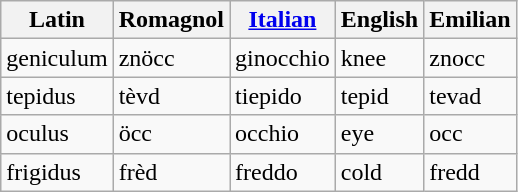<table class="wikitable">
<tr>
<th>Latin</th>
<th>Romagnol</th>
<th><a href='#'>Italian</a></th>
<th>English</th>
<th>Emilian</th>
</tr>
<tr>
<td>geniculum</td>
<td>znöcc</td>
<td>ginocchio</td>
<td>knee</td>
<td>znocc</td>
</tr>
<tr>
<td>tepidus</td>
<td>tèvd</td>
<td>tiepido</td>
<td>tepid</td>
<td>tevad</td>
</tr>
<tr>
<td>oculus</td>
<td>öcc</td>
<td>occhio</td>
<td>eye</td>
<td>occ</td>
</tr>
<tr>
<td>frigidus</td>
<td>frèd</td>
<td>freddo</td>
<td>cold</td>
<td>fredd</td>
</tr>
</table>
